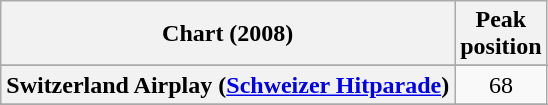<table class="wikitable sortable plainrowheaders" style="text-align:center">
<tr>
<th scope="col">Chart (2008)</th>
<th scope="col">Peak<br>position</th>
</tr>
<tr>
</tr>
<tr>
</tr>
<tr>
</tr>
<tr>
</tr>
<tr>
</tr>
<tr>
</tr>
<tr>
</tr>
<tr>
<th scope="row">Switzerland Airplay (<a href='#'>Schweizer Hitparade</a>)</th>
<td>68</td>
</tr>
<tr>
</tr>
<tr>
</tr>
<tr>
</tr>
<tr>
</tr>
</table>
